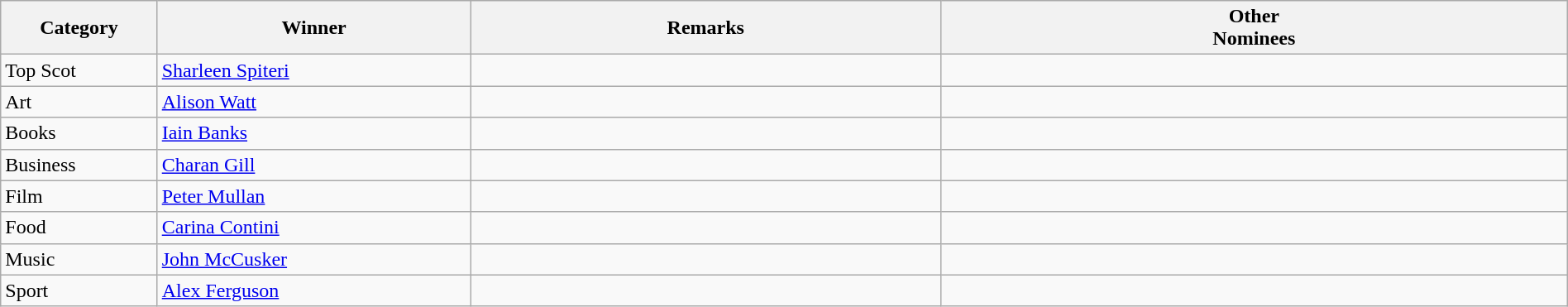<table class="wikitable sortable" style="width:100%; height:100px;">
<tr>
<th style="width:10%;">Category</th>
<th style="width:20%;">Winner</th>
<th style="width:30%;">Remarks</th>
<th style="width:40%;">Other<br>Nominees</th>
</tr>
<tr>
<td>Top Scot</td>
<td><a href='#'>Sharleen Spiteri</a></td>
<td></td>
<td></td>
</tr>
<tr>
<td>Art</td>
<td><a href='#'>Alison Watt</a></td>
<td></td>
<td></td>
</tr>
<tr>
<td>Books</td>
<td><a href='#'>Iain Banks</a></td>
<td></td>
<td></td>
</tr>
<tr>
<td>Business</td>
<td><a href='#'>Charan Gill</a></td>
<td></td>
<td></td>
</tr>
<tr>
<td>Film</td>
<td><a href='#'>Peter Mullan</a></td>
<td></td>
<td></td>
</tr>
<tr>
<td>Food</td>
<td><a href='#'>Carina Contini</a></td>
<td></td>
<td></td>
</tr>
<tr>
<td>Music</td>
<td><a href='#'>John McCusker</a></td>
<td></td>
<td></td>
</tr>
<tr>
<td>Sport</td>
<td><a href='#'>Alex Ferguson</a></td>
<td></td>
<td></td>
</tr>
</table>
